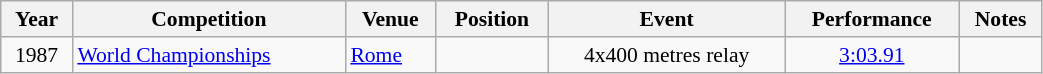<table class="wikitable" width=55% style="font-size:90%; text-align:center;">
<tr>
<th>Year</th>
<th>Competition</th>
<th>Venue</th>
<th>Position</th>
<th>Event</th>
<th>Performance</th>
<th>Notes</th>
</tr>
<tr>
<td>1987</td>
<td align=left><a href='#'>World Championships</a></td>
<td align=left> <a href='#'>Rome</a></td>
<td></td>
<td>4x400 metres relay</td>
<td><a href='#'>3:03.91</a></td>
<td></td>
</tr>
</table>
